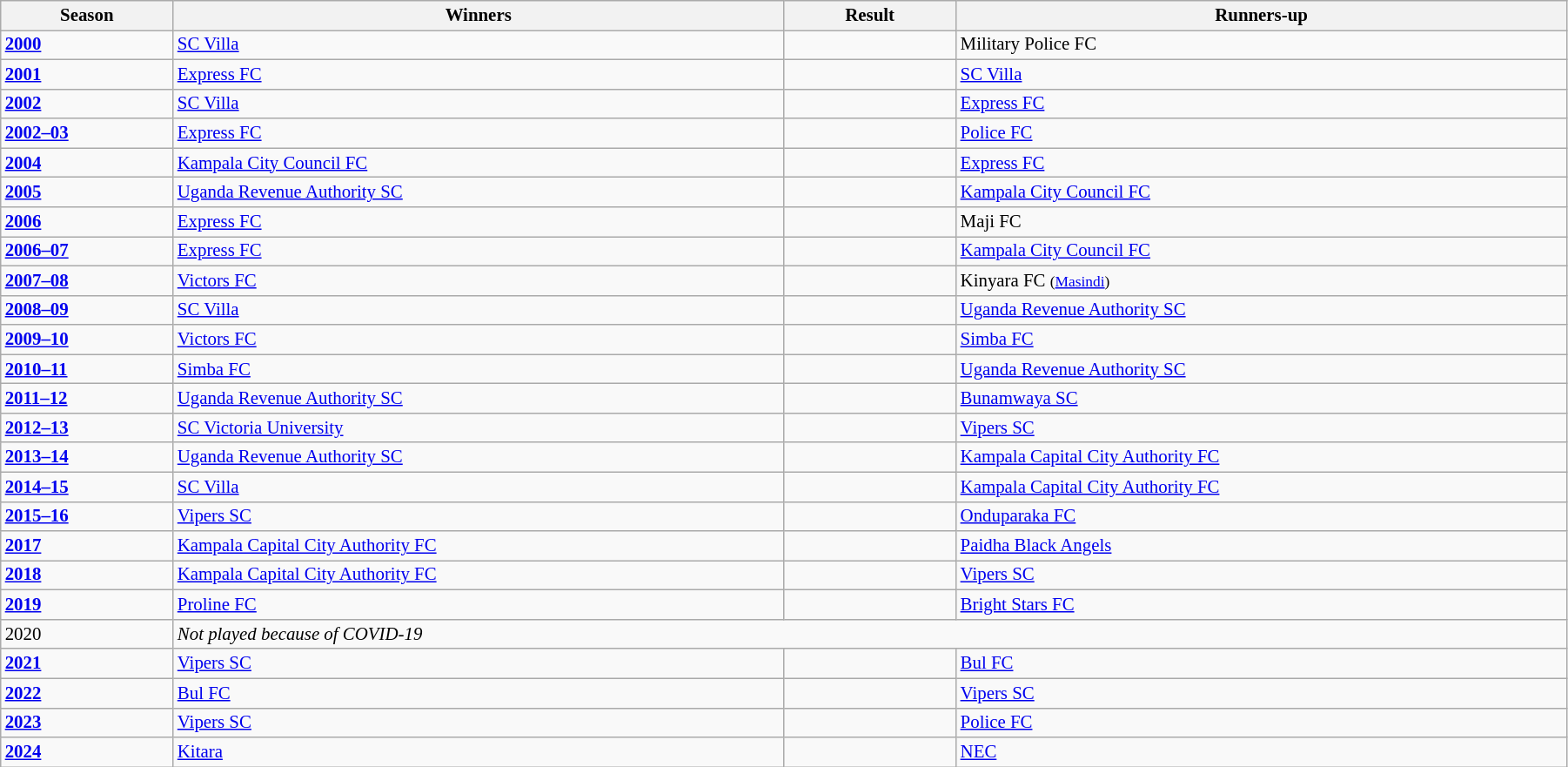<table class="wikitable" style="width:95%; font-size:87%">
<tr>
<th width="80px">Season</th>
<th width="300px">Winners</th>
<th width="80px">Result</th>
<th width="300px">Runners-up</th>
</tr>
<tr>
<td><strong><a href='#'>2000</a></strong></td>
<td><a href='#'>SC Villa</a></td>
<td></td>
<td>Military Police FC</td>
</tr>
<tr>
<td><strong><a href='#'>2001</a></strong></td>
<td><a href='#'>Express FC</a></td>
<td></td>
<td><a href='#'>SC Villa</a></td>
</tr>
<tr>
<td><strong><a href='#'>2002</a></strong></td>
<td><a href='#'>SC Villa</a></td>
<td></td>
<td><a href='#'>Express FC</a></td>
</tr>
<tr>
<td><strong><a href='#'>2002–03</a></strong></td>
<td><a href='#'>Express FC</a></td>
<td></td>
<td><a href='#'>Police FC</a></td>
</tr>
<tr>
<td><strong><a href='#'>2004</a></strong></td>
<td><a href='#'>Kampala City Council FC</a></td>
<td></td>
<td><a href='#'>Express FC</a></td>
</tr>
<tr>
<td><strong><a href='#'>2005</a></strong></td>
<td><a href='#'>Uganda Revenue Authority SC</a></td>
<td></td>
<td><a href='#'>Kampala City Council FC</a></td>
</tr>
<tr>
<td><strong><a href='#'>2006</a></strong></td>
<td><a href='#'>Express FC</a></td>
<td></td>
<td>Maji FC</td>
</tr>
<tr>
<td><strong><a href='#'>2006–07</a></strong></td>
<td><a href='#'>Express FC</a></td>
<td></td>
<td><a href='#'>Kampala City Council FC</a></td>
</tr>
<tr>
<td><strong><a href='#'>2007–08</a></strong></td>
<td><a href='#'>Victors FC</a></td>
<td></td>
<td>Kinyara FC <small>(<a href='#'>Masindi</a>)</small></td>
</tr>
<tr>
<td><strong><a href='#'>2008–09</a></strong></td>
<td><a href='#'>SC Villa</a></td>
<td></td>
<td><a href='#'>Uganda Revenue Authority SC</a></td>
</tr>
<tr>
<td><strong><a href='#'>2009–10</a></strong></td>
<td><a href='#'>Victors FC</a></td>
<td></td>
<td><a href='#'>Simba FC</a></td>
</tr>
<tr>
<td><strong><a href='#'>2010–11</a></strong></td>
<td><a href='#'>Simba FC</a></td>
<td></td>
<td><a href='#'>Uganda Revenue Authority SC</a></td>
</tr>
<tr>
<td><strong><a href='#'>2011–12</a></strong></td>
<td><a href='#'>Uganda Revenue Authority SC</a></td>
<td></td>
<td><a href='#'>Bunamwaya SC</a></td>
</tr>
<tr>
<td><strong><a href='#'>2012–13</a></strong></td>
<td><a href='#'>SC Victoria University</a></td>
<td></td>
<td><a href='#'>Vipers SC</a></td>
</tr>
<tr>
<td><strong><a href='#'>2013–14</a></strong></td>
<td><a href='#'>Uganda Revenue Authority SC</a></td>
<td></td>
<td><a href='#'>Kampala Capital City Authority FC</a></td>
</tr>
<tr>
<td><strong><a href='#'>2014–15</a></strong></td>
<td><a href='#'>SC Villa</a></td>
<td></td>
<td><a href='#'>Kampala Capital City Authority FC</a></td>
</tr>
<tr>
<td><strong><a href='#'>2015–16</a></strong></td>
<td><a href='#'>Vipers SC</a></td>
<td></td>
<td><a href='#'>Onduparaka FC</a></td>
</tr>
<tr>
<td><strong><a href='#'>2017</a></strong></td>
<td><a href='#'>Kampala Capital City Authority FC</a></td>
<td></td>
<td><a href='#'>Paidha Black Angels</a></td>
</tr>
<tr>
<td><strong><a href='#'>2018</a></strong></td>
<td><a href='#'>Kampala Capital City Authority FC</a></td>
<td></td>
<td><a href='#'>Vipers SC</a></td>
</tr>
<tr>
<td><strong><a href='#'>2019</a></strong></td>
<td><a href='#'>Proline FC</a></td>
<td></td>
<td><a href='#'>Bright Stars FC</a></td>
</tr>
<tr>
<td><span>2020</span></td>
<td colspan=4><span><em>Not played because of COVID-19</em></span></td>
</tr>
<tr>
<td><strong><a href='#'>2021</a></strong></td>
<td><a href='#'>Vipers SC</a></td>
<td></td>
<td><a href='#'>Bul FC</a></td>
</tr>
<tr>
<td><strong><a href='#'>2022</a></strong></td>
<td><a href='#'>Bul FC</a></td>
<td></td>
<td><a href='#'>Vipers SC</a></td>
</tr>
<tr>
<td><strong><a href='#'>2023</a></strong></td>
<td><a href='#'>Vipers SC</a></td>
<td></td>
<td><a href='#'>Police FC</a></td>
</tr>
<tr>
<td><strong><a href='#'>2024</a></strong></td>
<td><a href='#'>Kitara</a></td>
<td></td>
<td><a href='#'>NEC</a></td>
</tr>
</table>
